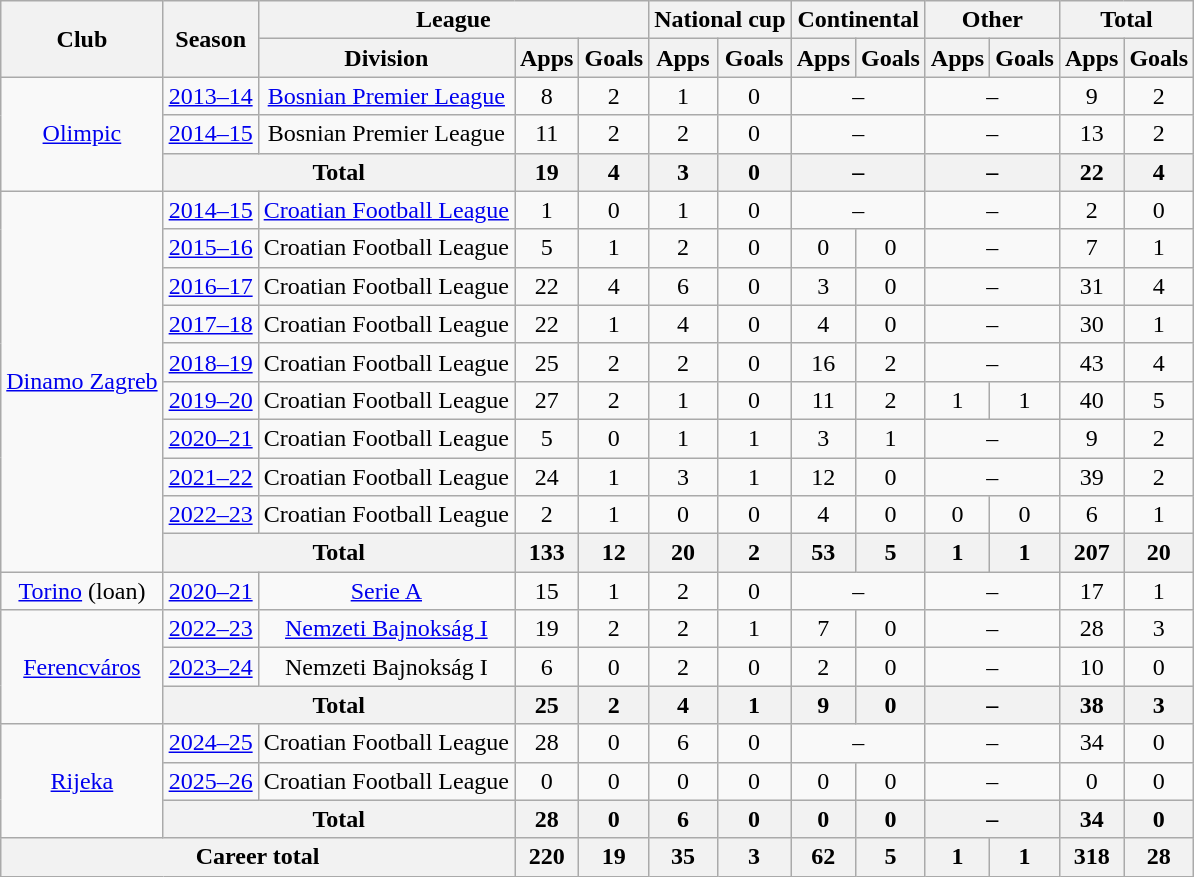<table class="wikitable" style="text-align:center">
<tr>
<th rowspan=2>Club</th>
<th rowspan=2>Season</th>
<th colspan=3>League</th>
<th colspan=2>National cup</th>
<th colspan=2>Continental</th>
<th colspan=2>Other</th>
<th colspan=2>Total</th>
</tr>
<tr>
<th>Division</th>
<th>Apps</th>
<th>Goals</th>
<th>Apps</th>
<th>Goals</th>
<th>Apps</th>
<th>Goals</th>
<th>Apps</th>
<th>Goals</th>
<th>Apps</th>
<th>Goals</th>
</tr>
<tr>
<td rowspan=3><a href='#'>Olimpic</a></td>
<td><a href='#'>2013–14</a></td>
<td><a href='#'>Bosnian Premier League</a></td>
<td>8</td>
<td>2</td>
<td>1</td>
<td>0</td>
<td colspan=2>–</td>
<td colspan=2>–</td>
<td>9</td>
<td>2</td>
</tr>
<tr>
<td><a href='#'>2014–15</a></td>
<td>Bosnian Premier League</td>
<td>11</td>
<td>2</td>
<td>2</td>
<td>0</td>
<td colspan=2>–</td>
<td colspan=2>–</td>
<td>13</td>
<td>2</td>
</tr>
<tr>
<th colspan=2>Total</th>
<th>19</th>
<th>4</th>
<th>3</th>
<th>0</th>
<th colspan=2>–</th>
<th colspan=2>–</th>
<th>22</th>
<th>4</th>
</tr>
<tr>
<td rowspan=10><a href='#'>Dinamo Zagreb</a></td>
<td><a href='#'>2014–15</a></td>
<td><a href='#'>Croatian Football League</a></td>
<td>1</td>
<td>0</td>
<td>1</td>
<td>0</td>
<td colspan=2>–</td>
<td colspan=2>–</td>
<td>2</td>
<td>0</td>
</tr>
<tr>
<td><a href='#'>2015–16</a></td>
<td>Croatian Football League</td>
<td>5</td>
<td>1</td>
<td>2</td>
<td>0</td>
<td>0</td>
<td>0</td>
<td colspan=2>–</td>
<td>7</td>
<td>1</td>
</tr>
<tr>
<td><a href='#'>2016–17</a></td>
<td>Croatian Football League</td>
<td>22</td>
<td>4</td>
<td>6</td>
<td>0</td>
<td>3</td>
<td>0</td>
<td colspan=2>–</td>
<td>31</td>
<td>4</td>
</tr>
<tr>
<td><a href='#'>2017–18</a></td>
<td>Croatian Football League</td>
<td>22</td>
<td>1</td>
<td>4</td>
<td>0</td>
<td>4</td>
<td>0</td>
<td colspan=2>–</td>
<td>30</td>
<td>1</td>
</tr>
<tr>
<td><a href='#'>2018–19</a></td>
<td>Croatian Football League</td>
<td>25</td>
<td>2</td>
<td>2</td>
<td>0</td>
<td>16</td>
<td>2</td>
<td colspan=2>–</td>
<td>43</td>
<td>4</td>
</tr>
<tr>
<td><a href='#'>2019–20</a></td>
<td>Croatian Football League</td>
<td>27</td>
<td>2</td>
<td>1</td>
<td>0</td>
<td>11</td>
<td>2</td>
<td>1</td>
<td>1</td>
<td>40</td>
<td>5</td>
</tr>
<tr>
<td><a href='#'>2020–21</a></td>
<td>Croatian Football League</td>
<td>5</td>
<td>0</td>
<td>1</td>
<td>1</td>
<td>3</td>
<td>1</td>
<td colspan=2>–</td>
<td>9</td>
<td>2</td>
</tr>
<tr>
<td><a href='#'>2021–22</a></td>
<td>Croatian Football League</td>
<td>24</td>
<td>1</td>
<td>3</td>
<td>1</td>
<td>12</td>
<td>0</td>
<td colspan=2>–</td>
<td>39</td>
<td>2</td>
</tr>
<tr>
<td><a href='#'>2022–23</a></td>
<td>Croatian Football League</td>
<td>2</td>
<td>1</td>
<td>0</td>
<td>0</td>
<td>4</td>
<td>0</td>
<td>0</td>
<td>0</td>
<td>6</td>
<td>1</td>
</tr>
<tr>
<th colspan=2>Total</th>
<th>133</th>
<th>12</th>
<th>20</th>
<th>2</th>
<th>53</th>
<th>5</th>
<th>1</th>
<th>1</th>
<th>207</th>
<th>20</th>
</tr>
<tr>
<td><a href='#'>Torino</a> (loan)</td>
<td><a href='#'>2020–21</a></td>
<td><a href='#'>Serie A</a></td>
<td>15</td>
<td>1</td>
<td>2</td>
<td>0</td>
<td colspan=2>–</td>
<td colspan=2>–</td>
<td>17</td>
<td>1</td>
</tr>
<tr>
<td rowspan=3><a href='#'>Ferencváros</a></td>
<td><a href='#'>2022–23</a></td>
<td><a href='#'>Nemzeti Bajnokság I</a></td>
<td>19</td>
<td>2</td>
<td>2</td>
<td>1</td>
<td>7</td>
<td>0</td>
<td colspan=2>–</td>
<td>28</td>
<td>3</td>
</tr>
<tr>
<td><a href='#'>2023–24</a></td>
<td>Nemzeti Bajnokság I</td>
<td>6</td>
<td>0</td>
<td>2</td>
<td>0</td>
<td>2</td>
<td>0</td>
<td colspan=2>–</td>
<td>10</td>
<td>0</td>
</tr>
<tr>
<th colspan=2>Total</th>
<th>25</th>
<th>2</th>
<th>4</th>
<th>1</th>
<th>9</th>
<th>0</th>
<th colspan=2>–</th>
<th>38</th>
<th>3</th>
</tr>
<tr>
<td rowspan=3><a href='#'>Rijeka</a></td>
<td><a href='#'>2024–25</a></td>
<td>Croatian Football League</td>
<td>28</td>
<td>0</td>
<td>6</td>
<td>0</td>
<td colspan=2>–</td>
<td colspan=2>–</td>
<td>34</td>
<td>0</td>
</tr>
<tr>
<td><a href='#'>2025–26</a></td>
<td>Croatian Football League</td>
<td>0</td>
<td>0</td>
<td>0</td>
<td>0</td>
<td>0</td>
<td>0</td>
<td colspan=2>–</td>
<td>0</td>
<td>0</td>
</tr>
<tr>
<th colspan=2>Total</th>
<th>28</th>
<th>0</th>
<th>6</th>
<th>0</th>
<th>0</th>
<th>0</th>
<th colspan=2>–</th>
<th>34</th>
<th>0</th>
</tr>
<tr>
<th colspan=3>Career total</th>
<th>220</th>
<th>19</th>
<th>35</th>
<th>3</th>
<th>62</th>
<th>5</th>
<th>1</th>
<th>1</th>
<th>318</th>
<th>28</th>
</tr>
</table>
